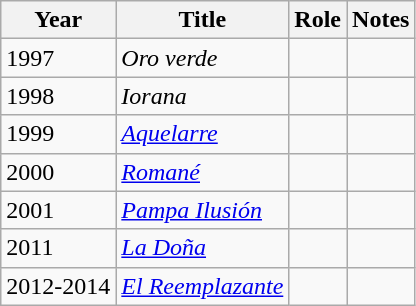<table class="wikitable sortable">
<tr>
<th>Year</th>
<th>Title</th>
<th>Role</th>
<th class="unsortable">Notes</th>
</tr>
<tr>
<td>1997</td>
<td><em>Oro verde</em></td>
<td></td>
<td></td>
</tr>
<tr>
<td>1998</td>
<td><em>Iorana</em></td>
<td></td>
<td></td>
</tr>
<tr>
<td>1999</td>
<td><em><a href='#'>Aquelarre</a></em></td>
<td></td>
<td></td>
</tr>
<tr>
<td>2000</td>
<td><em><a href='#'>Romané</a></em></td>
<td></td>
<td></td>
</tr>
<tr>
<td>2001</td>
<td><em><a href='#'>Pampa Ilusión</a></em></td>
<td></td>
<td></td>
</tr>
<tr>
<td>2011</td>
<td><em><a href='#'>La Doña</a></em></td>
<td></td>
<td></td>
</tr>
<tr>
<td>2012-2014</td>
<td><em><a href='#'>El Reemplazante</a></em></td>
<td></td>
<td></td>
</tr>
</table>
